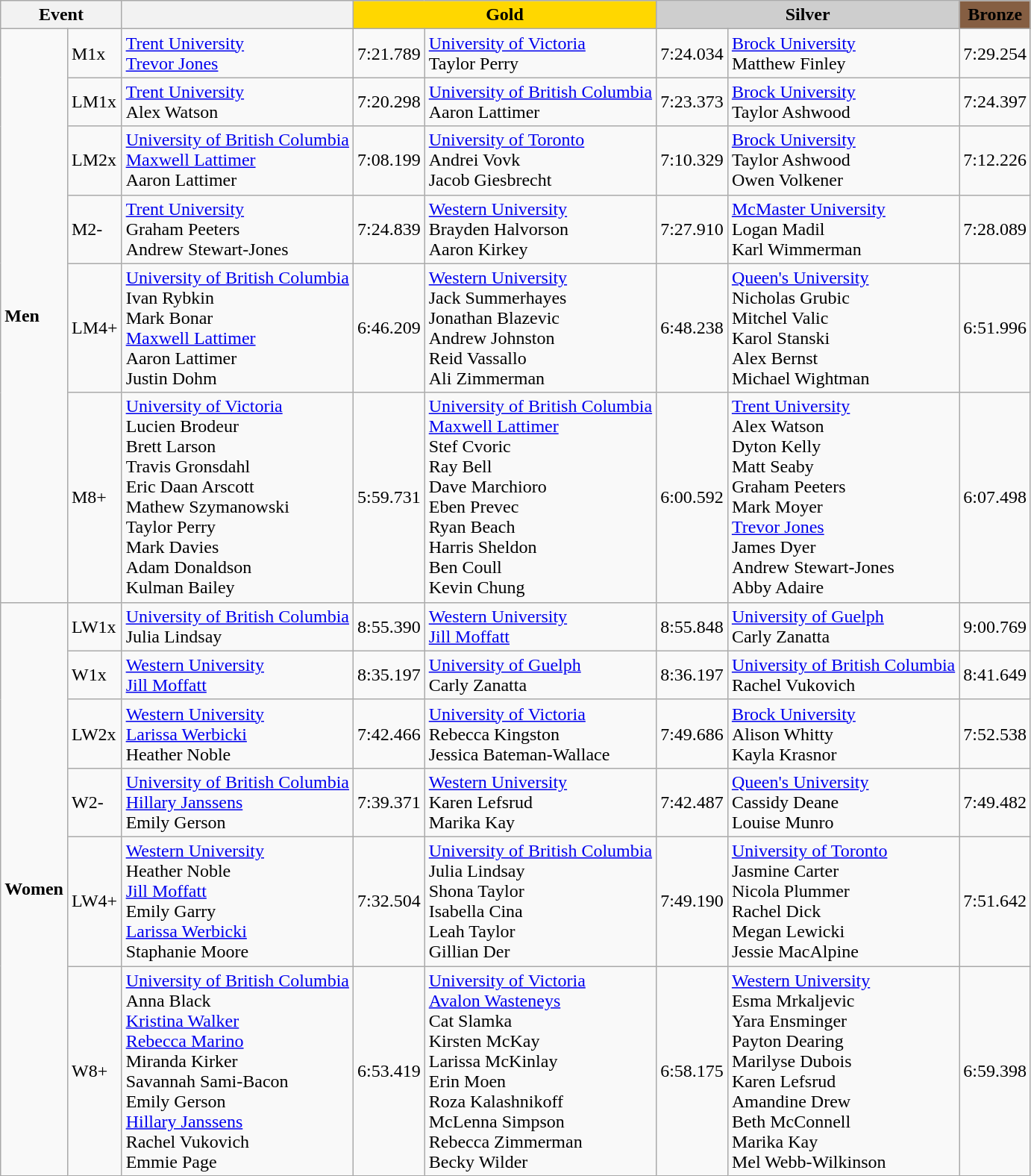<table class="wikitable mw-collapsible mw-collapsed">
<tr>
<th colspan="2">Event</th>
<th></th>
<th colspan="2" style="background:#FFD700;">Gold</th>
<th colspan="2" style="background:#CECECE;">Silver</th>
<th colspan="2" style="background:#855E42;">Bronze</th>
</tr>
<tr>
<td rowspan="6"><strong>Men</strong></td>
<td>M1x</td>
<td><a href='#'>Trent University</a><br><a href='#'> Trevor Jones</a></td>
<td>7:21.789</td>
<td><a href='#'>University of Victoria</a><br>Taylor Perry</td>
<td>7:24.034</td>
<td><a href='#'>Brock University</a><br>Matthew Finley</td>
<td>7:29.254</td>
</tr>
<tr>
<td>LM1x</td>
<td><a href='#'>Trent University</a><br>Alex Watson</td>
<td>7:20.298</td>
<td><a href='#'>University of British Columbia</a><br>Aaron Lattimer</td>
<td>7:23.373</td>
<td><a href='#'>Brock University</a><br>Taylor Ashwood</td>
<td>7:24.397</td>
</tr>
<tr>
<td>LM2x</td>
<td><a href='#'>University of British Columbia</a><br><a href='#'>Maxwell Lattimer</a><br>Aaron Lattimer</td>
<td>7:08.199</td>
<td><a href='#'>University of Toronto</a><br>Andrei Vovk<br>Jacob Giesbrecht</td>
<td>7:10.329</td>
<td><a href='#'>Brock University</a><br>Taylor Ashwood<br>Owen Volkener</td>
<td>7:12.226</td>
</tr>
<tr>
<td>M2-</td>
<td><a href='#'>Trent University</a><br>Graham Peeters<br>Andrew Stewart-Jones</td>
<td>7:24.839</td>
<td><a href='#'>Western University</a><br>Brayden Halvorson<br>Aaron Kirkey</td>
<td>7:27.910</td>
<td><a href='#'>McMaster University</a><br>Logan Madil<br>Karl Wimmerman</td>
<td>7:28.089</td>
</tr>
<tr>
<td>LM4+</td>
<td><a href='#'>University of British Columbia</a><br>Ivan Rybkin<br>Mark Bonar<br><a href='#'>Maxwell Lattimer</a><br>Aaron Lattimer<br>Justin Dohm</td>
<td>6:46.209</td>
<td><a href='#'>Western University</a><br>Jack Summerhayes<br>Jonathan Blazevic<br>Andrew Johnston<br>Reid Vassallo<br>Ali Zimmerman</td>
<td>6:48.238</td>
<td><a href='#'>Queen's University</a><br>Nicholas Grubic<br>Mitchel Valic<br>Karol Stanski<br>Alex Bernst<br>Michael Wightman</td>
<td>6:51.996</td>
</tr>
<tr>
<td>M8+</td>
<td><a href='#'>University of Victoria</a><br>Lucien Brodeur<br>Brett Larson<br>Travis Gronsdahl<br>Eric Daan Arscott<br>Mathew Szymanowski<br>Taylor Perry<br>Mark Davies<br>Adam Donaldson<br>Kulman Bailey</td>
<td>5:59.731</td>
<td><a href='#'>University of British Columbia</a><br><a href='#'>Maxwell Lattimer</a><br>Stef Cvoric<br>Ray Bell<br>Dave Marchioro<br>Eben Prevec<br>Ryan Beach<br>Harris Sheldon<br>Ben Coull<br>Kevin Chung</td>
<td>6:00.592</td>
<td><a href='#'>Trent University</a><br>Alex Watson<br>Dyton Kelly<br>Matt Seaby<br>Graham Peeters<br>Mark Moyer<br><a href='#'> Trevor Jones</a><br>James Dyer<br>Andrew Stewart-Jones<br>Abby Adaire</td>
<td>6:07.498</td>
</tr>
<tr>
<td rowspan="6"><strong>Women</strong></td>
<td>LW1x</td>
<td><a href='#'>University of British Columbia</a><br>Julia Lindsay</td>
<td>8:55.390</td>
<td><a href='#'>Western University</a><br><a href='#'>Jill Moffatt</a></td>
<td>8:55.848</td>
<td><a href='#'>University of Guelph</a><br>Carly Zanatta</td>
<td>9:00.769</td>
</tr>
<tr>
<td>W1x</td>
<td><a href='#'>Western University</a><br><a href='#'>Jill Moffatt</a></td>
<td>8:35.197</td>
<td><a href='#'>University of Guelph</a><br>Carly Zanatta</td>
<td>8:36.197</td>
<td><a href='#'>University of British Columbia</a><br>Rachel Vukovich</td>
<td>8:41.649</td>
</tr>
<tr>
<td>LW2x</td>
<td><a href='#'>Western University</a><br><a href='#'>Larissa Werbicki</a><br>Heather Noble</td>
<td>7:42.466</td>
<td><a href='#'>University of Victoria</a><br>Rebecca Kingston<br>Jessica Bateman-Wallace</td>
<td>7:49.686</td>
<td><a href='#'>Brock University</a><br>Alison Whitty<br>Kayla Krasnor</td>
<td>7:52.538</td>
</tr>
<tr>
<td>W2-</td>
<td><a href='#'>University of British Columbia</a><br><a href='#'>Hillary Janssens</a><br>Emily Gerson</td>
<td>7:39.371</td>
<td><a href='#'>Western University</a><br>Karen Lefsrud<br>Marika Kay</td>
<td>7:42.487</td>
<td><a href='#'>Queen's University</a><br>Cassidy Deane<br>Louise Munro</td>
<td>7:49.482</td>
</tr>
<tr>
<td>LW4+</td>
<td><a href='#'>Western University</a><br>Heather Noble<br><a href='#'>Jill Moffatt</a><br>Emily Garry<br><a href='#'>Larissa Werbicki</a><br>Staphanie Moore</td>
<td>7:32.504</td>
<td><a href='#'>University of British Columbia</a><br>Julia Lindsay<br>Shona Taylor<br>Isabella Cina<br>Leah Taylor<br>Gillian Der</td>
<td>7:49.190</td>
<td><a href='#'>University of Toronto</a><br>Jasmine Carter<br>Nicola Plummer<br>Rachel Dick<br>Megan Lewicki<br>Jessie MacAlpine</td>
<td>7:51.642</td>
</tr>
<tr>
<td>W8+</td>
<td><a href='#'>University of British Columbia</a><br>Anna Black<br><a href='#'>Kristina Walker</a><br><a href='#'>Rebecca Marino</a><br>Miranda Kirker<br>Savannah Sami-Bacon<br>Emily Gerson<br><a href='#'>Hillary Janssens</a><br>Rachel Vukovich<br>Emmie Page</td>
<td>6:53.419</td>
<td><a href='#'>University of Victoria</a><br><a href='#'>Avalon Wasteneys</a><br>Cat Slamka<br>Kirsten McKay<br>Larissa McKinlay<br>Erin Moen<br>Roza Kalashnikoff<br>McLenna Simpson<br>Rebecca Zimmerman<br>Becky Wilder</td>
<td>6:58.175</td>
<td><a href='#'>Western University</a><br>Esma Mrkaljevic<br>Yara Ensminger<br>Payton Dearing<br>Marilyse Dubois<br>Karen Lefsrud<br>Amandine Drew<br>Beth McConnell<br>Marika Kay<br>Mel Webb-Wilkinson</td>
<td>6:59.398</td>
</tr>
</table>
